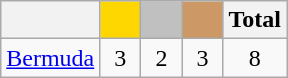<table class="wikitable">
<tr align="center">
<th></th>
<th style="background-color:gold">        </th>
<th style="background-color:silver">      </th>
<th style="background-color:#CC9966">      </th>
<th>Total</th>
</tr>
<tr align="center">
<td> <a href='#'>Bermuda</a></td>
<td>3</td>
<td>2</td>
<td>3</td>
<td>8</td>
</tr>
</table>
